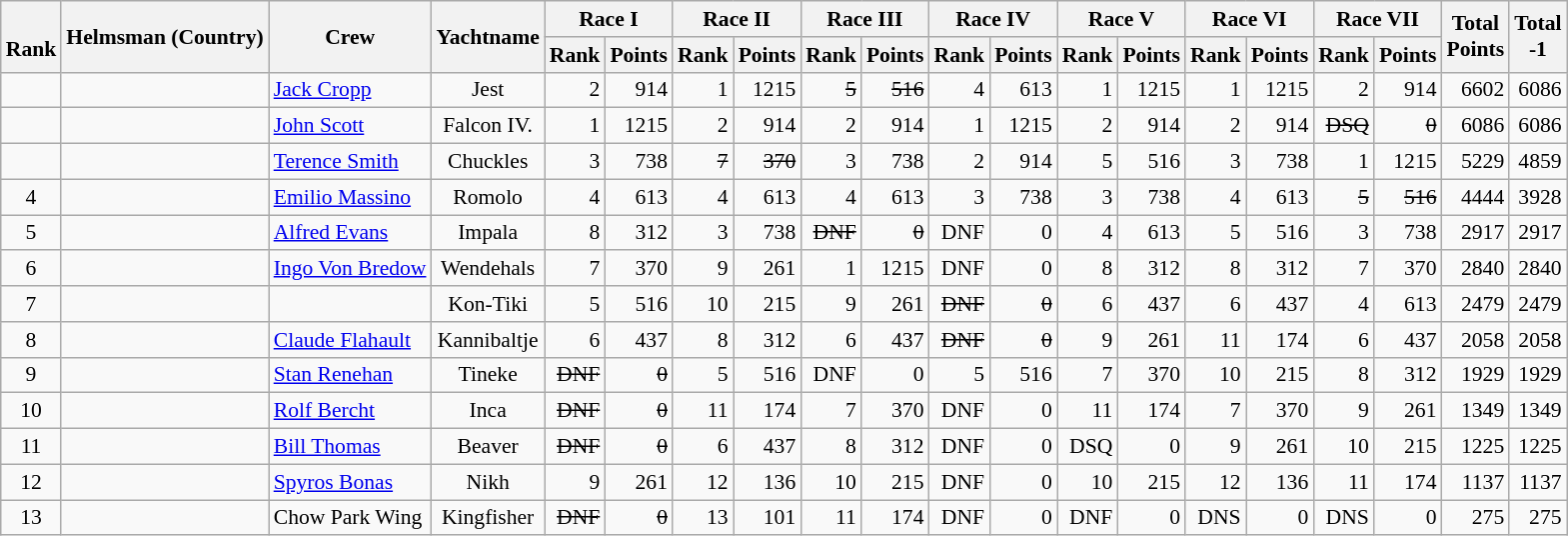<table class="wikitable" style="text-align:right; font-size:90%">
<tr>
<th rowspan="2"><br>Rank</th>
<th rowspan="2">Helmsman (Country)</th>
<th rowspan="2">Crew</th>
<th rowspan="2">Yachtname</th>
<th colspan="2">Race I</th>
<th colspan="2">Race II</th>
<th colspan="2">Race III</th>
<th colspan="2">Race IV</th>
<th colspan="2">Race V</th>
<th colspan="2">Race VI</th>
<th colspan="2">Race VII</th>
<th rowspan="2">Total <br>Points <br></th>
<th rowspan="2">Total<br>-1<br></th>
</tr>
<tr>
<th>Rank</th>
<th>Points</th>
<th>Rank</th>
<th>Points</th>
<th>Rank</th>
<th>Points</th>
<th>Rank</th>
<th>Points</th>
<th>Rank</th>
<th>Points</th>
<th>Rank</th>
<th>Points</th>
<th>Rank</th>
<th>Points</th>
</tr>
<tr style="vertical-align:top;">
<td align=center></td>
<td align=left></td>
<td align=left><a href='#'>Jack Cropp</a> </td>
<td align=center>Jest</td>
<td>2</td>
<td>914</td>
<td>1</td>
<td>1215</td>
<td><s>5</s></td>
<td><s>516</s></td>
<td>4</td>
<td>613</td>
<td>1</td>
<td>1215</td>
<td>1</td>
<td>1215</td>
<td>2</td>
<td>914</td>
<td>6602</td>
<td>6086</td>
</tr>
<tr style="vertical-align:top;">
<td align=center></td>
<td align=left></td>
<td align=left><a href='#'>John Scott</a> </td>
<td align=center>Falcon IV.</td>
<td>1</td>
<td>1215</td>
<td>2</td>
<td>914</td>
<td>2</td>
<td>914</td>
<td>1</td>
<td>1215</td>
<td>2</td>
<td>914</td>
<td>2</td>
<td>914</td>
<td><s>DSQ</s></td>
<td><s>0</s></td>
<td>6086</td>
<td>6086</td>
</tr>
<tr style="vertical-align:top;">
<td align=center></td>
<td align=left></td>
<td align=left><a href='#'>Terence Smith</a> </td>
<td align=center>Chuckles</td>
<td>3</td>
<td>738</td>
<td><s>7</s></td>
<td><s>370</s></td>
<td>3</td>
<td>738</td>
<td>2</td>
<td>914</td>
<td>5</td>
<td>516</td>
<td>3</td>
<td>738</td>
<td>1</td>
<td>1215</td>
<td>5229</td>
<td>4859</td>
</tr>
<tr style="vertical-align:top;">
<td align=center>4</td>
<td align=left></td>
<td align=left><a href='#'>Emilio Massino</a> </td>
<td align=center>Romolo</td>
<td>4</td>
<td>613</td>
<td>4</td>
<td>613</td>
<td>4</td>
<td>613</td>
<td>3</td>
<td>738</td>
<td>3</td>
<td>738</td>
<td>4</td>
<td>613</td>
<td><s>5</s></td>
<td><s>516</s></td>
<td>4444</td>
<td>3928</td>
</tr>
<tr style="vertical-align:top;">
<td align=center>5</td>
<td align=left></td>
<td align=left><a href='#'>Alfred Evans</a> </td>
<td align=center>Impala</td>
<td>8</td>
<td>312</td>
<td>3</td>
<td>738</td>
<td><s>DNF</s></td>
<td><s>0</s></td>
<td>DNF</td>
<td>0</td>
<td>4</td>
<td>613</td>
<td>5</td>
<td>516</td>
<td>3</td>
<td>738</td>
<td>2917</td>
<td>2917</td>
</tr>
<tr style="vertical-align:top;">
<td align=center>6</td>
<td align=left></td>
<td align=left><a href='#'>Ingo Von Bredow</a> </td>
<td align=center>Wendehals</td>
<td>7</td>
<td>370</td>
<td>9</td>
<td>261</td>
<td>1</td>
<td>1215</td>
<td>DNF</td>
<td>0</td>
<td>8</td>
<td>312</td>
<td>8</td>
<td>312</td>
<td>7</td>
<td>370</td>
<td>2840</td>
<td>2840</td>
</tr>
<tr style="vertical-align:top;">
<td align=center>7</td>
<td align=left></td>
<td align=left> </td>
<td align=center>Kon-Tiki</td>
<td>5</td>
<td>516</td>
<td>10</td>
<td>215</td>
<td>9</td>
<td>261</td>
<td><s>DNF</s></td>
<td><s>0</s></td>
<td>6</td>
<td>437</td>
<td>6</td>
<td>437</td>
<td>4</td>
<td>613</td>
<td>2479</td>
<td>2479</td>
</tr>
<tr style="vertical-align:top;">
<td align=center>8</td>
<td align=left></td>
<td align=left><a href='#'>Claude Flahault</a> </td>
<td align=center>Kannibaltje</td>
<td>6</td>
<td>437</td>
<td>8</td>
<td>312</td>
<td>6</td>
<td>437</td>
<td><s>DNF</s></td>
<td><s>0</s></td>
<td>9</td>
<td>261</td>
<td>11</td>
<td>174</td>
<td>6</td>
<td>437</td>
<td>2058</td>
<td>2058</td>
</tr>
<tr style="vertical-align:top;">
<td align=center>9</td>
<td align=left></td>
<td align=left><a href='#'>Stan Renehan</a> </td>
<td align=center>Tineke</td>
<td><s>DNF</s></td>
<td><s>0</s></td>
<td>5</td>
<td>516</td>
<td>DNF</td>
<td>0</td>
<td>5</td>
<td>516</td>
<td>7</td>
<td>370</td>
<td>10</td>
<td>215</td>
<td>8</td>
<td>312</td>
<td>1929</td>
<td>1929</td>
</tr>
<tr style="vertical-align:top;">
<td align=center>10</td>
<td align=left></td>
<td align=left><a href='#'>Rolf Bercht</a> </td>
<td align=center>Inca</td>
<td><s>DNF</s></td>
<td><s>0</s></td>
<td>11</td>
<td>174</td>
<td>7</td>
<td>370</td>
<td>DNF</td>
<td>0</td>
<td>11</td>
<td>174</td>
<td>7</td>
<td>370</td>
<td>9</td>
<td>261</td>
<td>1349</td>
<td>1349</td>
</tr>
<tr style="vertical-align:top;">
<td align=center>11</td>
<td align=left></td>
<td align=left><a href='#'>Bill Thomas</a> </td>
<td align=center>Beaver</td>
<td><s>DNF</s></td>
<td><s>0</s></td>
<td>6</td>
<td>437</td>
<td>8</td>
<td>312</td>
<td>DNF</td>
<td>0</td>
<td>DSQ</td>
<td>0</td>
<td>9</td>
<td>261</td>
<td>10</td>
<td>215</td>
<td>1225</td>
<td>1225</td>
</tr>
<tr style="vertical-align:top;">
<td align=center>12</td>
<td align=left></td>
<td align=left><a href='#'>Spyros Bonas</a> </td>
<td align=center>Nikh</td>
<td>9</td>
<td>261</td>
<td>12</td>
<td>136</td>
<td>10</td>
<td>215</td>
<td>DNF</td>
<td>0</td>
<td>10</td>
<td>215</td>
<td>12</td>
<td>136</td>
<td>11</td>
<td>174</td>
<td>1137</td>
<td>1137</td>
</tr>
<tr style="vertical-align:top;">
<td align=center>13</td>
<td align=left></td>
<td align=left>Chow Park Wing </td>
<td align=center>Kingfisher</td>
<td><s>DNF</s></td>
<td><s>0</s></td>
<td>13</td>
<td>101</td>
<td>11</td>
<td>174</td>
<td>DNF</td>
<td>0</td>
<td>DNF</td>
<td>0</td>
<td>DNS</td>
<td>0</td>
<td>DNS</td>
<td>0</td>
<td>275</td>
<td>275</td>
</tr>
</table>
